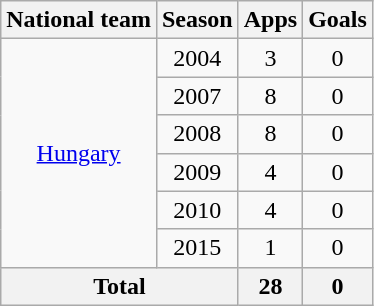<table class="wikitable" style="text-align:center">
<tr>
<th>National team</th>
<th>Season</th>
<th>Apps</th>
<th>Goals</th>
</tr>
<tr>
<td rowspan="6"><a href='#'>Hungary</a></td>
<td>2004</td>
<td>3</td>
<td>0</td>
</tr>
<tr>
<td>2007</td>
<td>8</td>
<td>0</td>
</tr>
<tr>
<td>2008</td>
<td>8</td>
<td>0</td>
</tr>
<tr>
<td>2009</td>
<td>4</td>
<td>0</td>
</tr>
<tr>
<td>2010</td>
<td>4</td>
<td>0</td>
</tr>
<tr>
<td>2015</td>
<td>1</td>
<td>0</td>
</tr>
<tr>
<th colspan="2">Total</th>
<th>28</th>
<th>0</th>
</tr>
</table>
